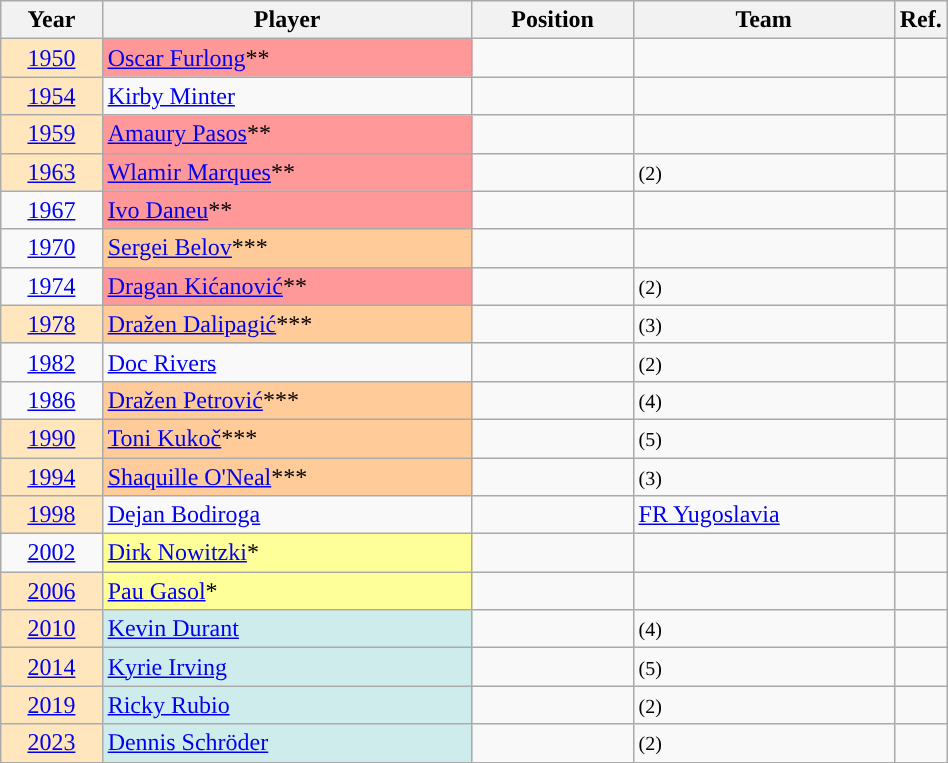<table class="wikitable plainrowheaders sortable" style="width: 50%; text-align:left" summary="Season (sortable), Player (sortable), Position (sortable), Nationality (sortable) and Team (sortable)">
<tr>
<th scope="col">Year</th>
<th scope="col">Player</th>
<th scope="col">Position</th>
<th scope="col">Team</th>
<th width=5%>Ref.</th>
</tr>
<tr>
<td scope="row" style="background-color:#FFE6BD; text-align: center"><a href='#'>1950</a></td>
<td scope="row" style="background-color:#FF9999; align=left"><a href='#'>Oscar Furlong</a>**</td>
<td align=left></td>
<td align=left></td>
<td></td>
</tr>
<tr>
<td scope="row" style="background-color:#FFE6BD; text-align: center"><a href='#'>1954</a></td>
<td align=left><a href='#'>Kirby Minter</a></td>
<td align=left></td>
<td align=left></td>
<td></td>
</tr>
<tr>
<td scope="row" style="background-color:#FFE6BD; text-align: center"><a href='#'>1959</a></td>
<td scope="row" style="background-color:#FF9999; align=left"><a href='#'>Amaury Pasos</a>**</td>
<td align=left></td>
<td align=left></td>
<td></td>
</tr>
<tr>
<td scope="row" style="background-color:#FFE6BD; text-align: center"><a href='#'>1963</a></td>
<td scope="row" style="background-color:#FF9999; align=left"><a href='#'>Wlamir Marques</a>**</td>
<td align=left></td>
<td align=left> <small>(2)</small></td>
<td></td>
</tr>
<tr>
<td style="text-align: center"><a href='#'>1967</a></td>
<td scope="row" style="background-color:#FF9999; align=left"><a href='#'>Ivo Daneu</a>**</td>
<td align=left></td>
<td align=left></td>
<td></td>
</tr>
<tr>
<td style="text-align: center"><a href='#'>1970</a></td>
<td scope="row" style="background-color:#FFCC99; align=left"><a href='#'>Sergei Belov</a>***</td>
<td align=left></td>
<td align=left></td>
<td></td>
</tr>
<tr>
<td style="text-align: center"><a href='#'>1974</a></td>
<td scope="row" style="background-color:#FF9999; align=left"><a href='#'>Dragan Kićanović</a>**</td>
<td align=left></td>
<td align=left> <small>(2)</small></td>
<td></td>
</tr>
<tr>
<td scope="row" style="background-color:#FFE6BD; text-align: center"><a href='#'>1978</a></td>
<td scope="row" style="background-color:#FFCC99; align=left"><a href='#'>Dražen Dalipagić</a>***</td>
<td align=left></td>
<td align=left> <small>(3)</small></td>
<td></td>
</tr>
<tr>
<td style="text-align: center"><a href='#'>1982</a></td>
<td align=left><a href='#'>Doc Rivers</a></td>
<td align=left></td>
<td align=left> <small>(2)</small></td>
<td></td>
</tr>
<tr>
<td style="text-align: center"><a href='#'>1986</a></td>
<td scope="row" style="background-color:#FFCC99; align=left"><a href='#'>Dražen Petrović</a>***</td>
<td align=left></td>
<td align=left> <small>(4)</small></td>
<td></td>
</tr>
<tr>
<td scope="row" style="background-color:#FFE6BD; text-align: center"><a href='#'>1990</a></td>
<td scope="row" style="background-color:#FFCC99; align=left"><a href='#'>Toni Kukoč</a>***</td>
<td align=left></td>
<td align=left> <small>(5)</small></td>
<td></td>
</tr>
<tr>
<td scope="row" style="background-color:#FFE6BD; text-align: center"><a href='#'>1994</a></td>
<td scope="row" style="background-color:#FFCC99; align=left"><a href='#'>Shaquille O'Neal</a>***</td>
<td align=left></td>
<td align=left> <small>(3)</small></td>
<td></td>
</tr>
<tr>
<td scope="row" style="background-color:#FFE6BD; text-align: center"><a href='#'>1998</a></td>
<td align=left><a href='#'>Dejan Bodiroga</a></td>
<td align=left></td>
<td align=left> <a href='#'>FR Yugoslavia</a> <small></small></td>
<td></td>
</tr>
<tr>
<td style="text-align: center"><a href='#'>2002</a></td>
<td scope="row" style="background-color:#FFFF99; align=left"><a href='#'>Dirk Nowitzki</a>*</td>
<td align=left></td>
<td align=left></td>
<td></td>
</tr>
<tr>
<td scope="row" style="background-color:#FFE6BD; text-align: center"><a href='#'>2006</a></td>
<td scope="row" style="background-color:#FFFF99; align=left"><a href='#'>Pau Gasol</a>*</td>
<td align=left></td>
<td align=left></td>
<td></td>
</tr>
<tr>
<td scope="row" style="background-color:#FFE6BD; text-align: center"><a href='#'>2010</a></td>
<td scope="row" style="background-color:#CFECEC; align=left"><a href='#'>Kevin Durant</a></td>
<td align=left></td>
<td align=left> <small>(4)</small></td>
<td></td>
</tr>
<tr>
<td scope="row" style="background-color:#FFE6BD; text-align: center"><a href='#'>2014</a></td>
<td scope="row" style="background-color:#CFECEC; align=left"><a href='#'>Kyrie Irving</a></td>
<td align=left></td>
<td align=left> <small>(5)</small></td>
<td></td>
</tr>
<tr>
<td scope="row" style="background-color:#FFE6BD; text-align: center"><a href='#'>2019</a></td>
<td scope="row" style="background-color:#CFECEC; align=left"><a href='#'>Ricky Rubio</a></td>
<td align=left></td>
<td align=left> <small>(2)</small></td>
<td></td>
</tr>
<tr>
<td scope="row" style="background-color:#FFE6BD; text-align: center"><a href='#'>2023</a></td>
<td scope="row" style="background-color:#CFECEC; align=left"><a href='#'>Dennis Schröder</a></td>
<td align=left></td>
<td align=left> <small>(2)</small></td>
<td></td>
</tr>
</table>
